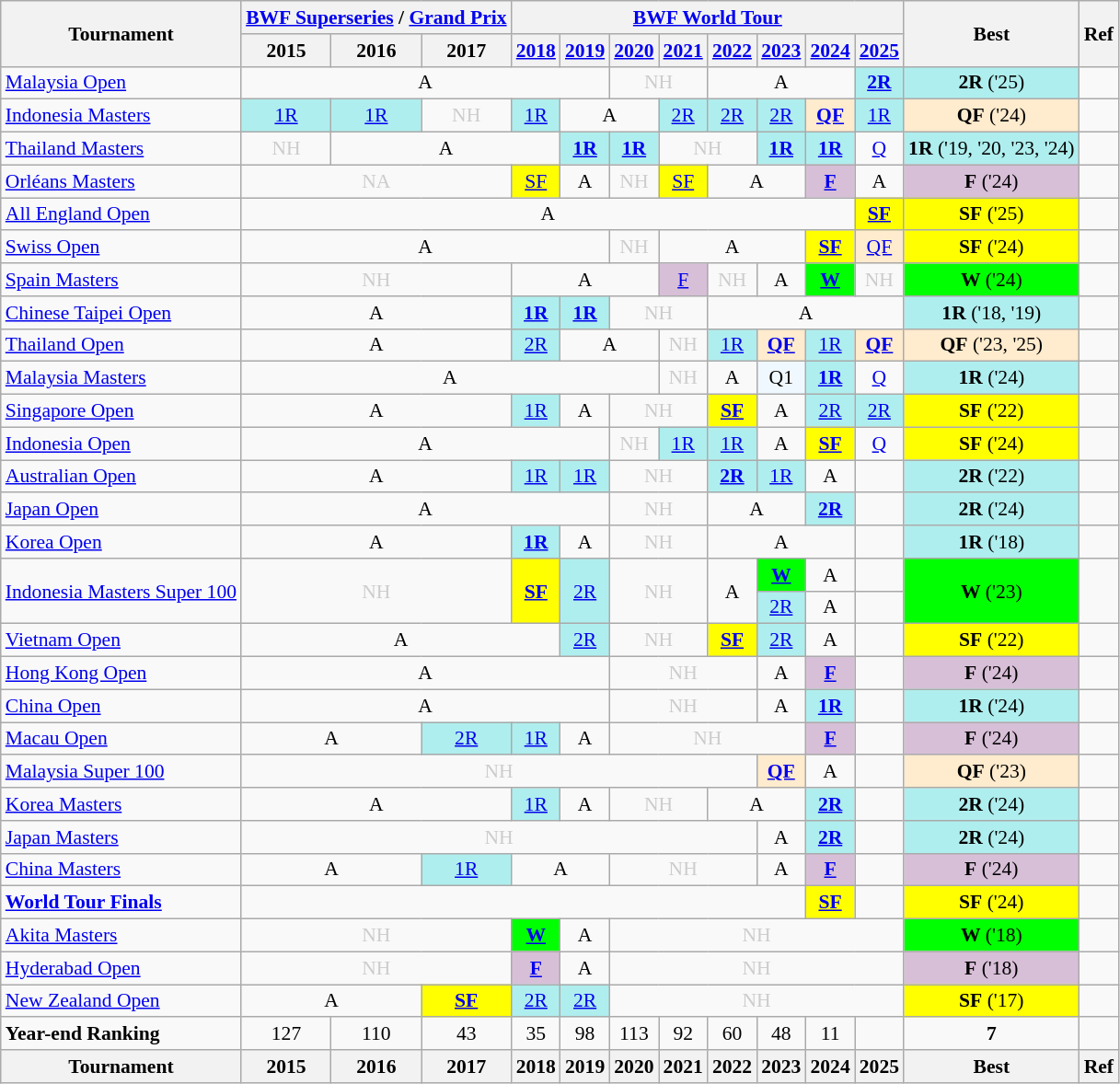<table style='font-size: 90%; text-align:center;' class='wikitable'>
<tr>
<th rowspan="2">Tournament</th>
<th colspan="3"><a href='#'>BWF Superseries</a> / <a href='#'>Grand Prix</a></th>
<th colspan="8"><a href='#'>BWF World Tour</a></th>
<th rowspan="2">Best</th>
<th rowspan="2">Ref</th>
</tr>
<tr>
<th>2015</th>
<th>2016</th>
<th>2017</th>
<th><a href='#'>2018</a></th>
<th><a href='#'>2019</a></th>
<th><a href='#'>2020</a></th>
<th><a href='#'>2021</a></th>
<th><a href='#'>2022</a></th>
<th><a href='#'>2023</a></th>
<th><a href='#'>2024</a></th>
<th><a href='#'>2025</a></th>
</tr>
<tr>
<td align=left><a href='#'>Malaysia Open</a></td>
<td colspan="5">A</td>
<td colspan="2" style=color:#ccc>NH</td>
<td colspan="3">A</td>
<td bgcolor=AFEEEE><strong><a href='#'>2R</a></strong></td>
<td bgcolor=AFEEEE><strong>2R</strong> ('25)</td>
<td></td>
</tr>
<tr>
<td align=left><a href='#'>Indonesia Masters</a></td>
<td bgcolor=AFEEEE><a href='#'>1R</a></td>
<td bgcolor=AFEEEE><a href='#'>1R</a></td>
<td style=color:#ccc>NH</td>
<td bgcolor=AFEEEE><a href='#'>1R</a></td>
<td colspan=2>A</td>
<td bgcolor=AFEEEE><a href='#'>2R</a></td>
<td bgcolor=AFEEEE><a href='#'>2R</a></td>
<td bgcolor=AFEEEE><a href='#'>2R</a></td>
<td bgcolor=FFEBCD><strong><a href='#'>QF</a></strong></td>
<td bgcolor=AFEEEE><a href='#'>1R</a></td>
<td bgcolor=FFEBCD><strong>QF</strong> ('24)</td>
<td></td>
</tr>
<tr>
<td align=left><a href='#'>Thailand Masters</a></td>
<td style=color:#ccc>NH</td>
<td colspan="3">A</td>
<td bgcolor=AFEEEE><strong><a href='#'>1R</a></strong></td>
<td bgcolor=AFEEEE><strong><a href='#'>1R</a></strong></td>
<td colspan="2" style=color:#ccc>NH</td>
<td bgcolor=AFEEEE><strong><a href='#'>1R</a></strong></td>
<td bgcolor=AFEEEE><strong><a href='#'>1R</a></strong></td>
<td><a href='#'>Q</a></td>
<td bgcolor=AFEEEE><strong>1R</strong> ('19, '20, '23, '24)</td>
<td></td>
</tr>
<tr>
<td align=left><a href='#'>Orléans Masters</a></td>
<td colspan="3" style=color:#ccc>NA</td>
<td bgcolor=FFFF00><a href='#'>SF</a></td>
<td>A</td>
<td style=color:#ccc>NH</td>
<td bgcolor=FFFF00><a href='#'>SF</a></td>
<td colspan="2">A</td>
<td bgcolor=D8BFD8><strong><a href='#'>F</a></strong></td>
<td>A</td>
<td bgcolor=D8BFD8><strong>F</strong> ('24)</td>
<td></td>
</tr>
<tr>
<td align=left><a href='#'>All England Open</a></td>
<td colspan="10">A</td>
<td bgcolor=FFFF00><strong><a href='#'>SF</a></strong></td>
<td bgcolor=FFFF00><strong>SF</strong> ('25)</td>
<td></td>
</tr>
<tr>
<td align=left><a href='#'>Swiss Open</a></td>
<td colspan="5">A</td>
<td style=color:#ccc>NH</td>
<td colspan="3">A</td>
<td bgcolor=FFFF00><strong><a href='#'>SF</a></strong></td>
<td bgcolor=FFEBCD><a href='#'>QF</a></td>
<td bgcolor=FFFF00><strong>SF</strong> ('24)</td>
<td></td>
</tr>
<tr>
<td align=left><a href='#'>Spain Masters</a></td>
<td colspan="3" style=color:#ccc>NH</td>
<td colspan="3">A</td>
<td bgcolor=D8BFD8><a href='#'>F</a></td>
<td 2022; style=color:#ccc>NH</td>
<td>A</td>
<td bgcolor=00FF00><strong><a href='#'>W</a></strong></td>
<td 2025; style=color:#ccc>NH</td>
<td bgcolor=00FF00><strong>W</strong> ('24)</td>
<td></td>
</tr>
<tr>
<td align=left><a href='#'>Chinese Taipei Open</a></td>
<td colspan="3">A</td>
<td bgcolor=AFEEEE><a href='#'><strong>1R</strong></a></td>
<td bgcolor=AFEEEE><a href='#'><strong>1R</strong></a></td>
<td colspan="2" style=color:#ccc>NH</td>
<td colspan="4">A</td>
<td bgcolor=AFEEEE><strong>1R</strong> ('18, '19)</td>
<td></td>
</tr>
<tr>
<td align=left><a href='#'>Thailand Open</a></td>
<td colspan=3>A</td>
<td bgcolor=AFEEEE><a href='#'>2R</a></td>
<td colspan=2>A</td>
<td style=color:#ccc>NH</td>
<td bgcolor=AFEEEE><a href='#'>1R</a></td>
<td bgcolor=FFEBCD><strong><a href='#'>QF</a></strong></td>
<td bgcolor=AFEEEE><a href='#'>1R</a></td>
<td bgcolor=FFEBCD><strong><a href='#'>QF</a></strong></td>
<td bgcolor=FFEBCD><strong>QF</strong> ('23, '25)</td>
<td></td>
</tr>
<tr>
<td align=left><a href='#'>Malaysia Masters</a></td>
<td colspan="6">A</td>
<td style=color:#ccc>NH</td>
<td>A</td>
<td 2023; bgcolor=F0F8FF>Q1</td>
<td bgcolor=AFEEEE><strong><a href='#'>1R</a></strong></td>
<td><a href='#'>Q</a></td>
<td bgcolor=AFEEEE><strong>1R</strong> ('24)</td>
<td></td>
</tr>
<tr>
<td align=left><a href='#'>Singapore Open</a></td>
<td colspan="3">A</td>
<td bgcolor=AFEEEE><a href='#'>1R</a></td>
<td>A</td>
<td colspan="2" style=color:#ccc>NH</td>
<td bgcolor=FFFF00><strong><a href='#'>SF</a></strong></td>
<td>A</td>
<td bgcolor=AFEEEE><a href='#'>2R</a></td>
<td bgcolor=AFEEEE><a href='#'>2R</a></td>
<td bgcolor=FFFF00><strong>SF</strong> ('22)</td>
<td></td>
</tr>
<tr>
<td align=left><a href='#'>Indonesia Open</a></td>
<td colspan="5">A</td>
<td style=color:#ccc>NH</td>
<td bgcolor=AFEEEE><a href='#'>1R</a></td>
<td bgcolor=AFEEEE><a href='#'>1R</a></td>
<td>A</td>
<td bgcolor="FFFF00"><strong><a href='#'>SF</a></strong></td>
<td><a href='#'>Q</a></td>
<td bgcolor="FFFF00"><strong>SF</strong> ('24)</td>
<td></td>
</tr>
<tr>
<td align=left><a href='#'>Australian Open</a></td>
<td colspan="3">A</td>
<td bgcolor=AFEEEE><a href='#'>1R</a></td>
<td bgcolor=AFEEEE><a href='#'>1R</a></td>
<td colspan="2" style=color:#ccc>NH</td>
<td bgcolor=AFEEEE><strong><a href='#'>2R</a></strong></td>
<td bgcolor=AFEEEE><a href='#'>1R</a></td>
<td>A</td>
<td></td>
<td bgcolor=AFEEEE><strong>2R</strong> ('22)</td>
<td></td>
</tr>
<tr>
<td align=left><a href='#'>Japan Open</a></td>
<td colspan="5">A</td>
<td colspan="2" style=color:#ccc>NH</td>
<td colspan="2">A</td>
<td bgcolor=AFEEEE><strong><a href='#'>2R</a></strong></td>
<td></td>
<td bgcolor=AFEEEE><strong>2R</strong> ('24)</td>
<td></td>
</tr>
<tr>
<td align=left><a href='#'>Korea Open</a></td>
<td colspan="3">A</td>
<td bgcolor=AFEEEE><a href='#'><strong>1R</strong></a></td>
<td>A</td>
<td colspan="2" style=color:#ccc>NH</td>
<td colspan="3">A</td>
<td></td>
<td bgcolor=AFEEEE><strong>1R</strong> ('18)</td>
<td></td>
</tr>
<tr>
<td rowspan="2" align=left><a href='#'>Indonesia Masters Super 100</a></td>
<td rowspan="2" colspan="3" style=color:#ccc>NH</td>
<td rowspan="2" bgcolor=FFFF00><a href='#'><strong>SF</strong></a></td>
<td rowspan="2" bgcolor=AFEEEE><a href='#'>2R</a></td>
<td rowspan="2" colspan="2" style=color:#ccc>NH</td>
<td rowspan="2">A</td>
<td bgcolor=00FF00><strong><a href='#'>W</a></strong></td>
<td 2024 I;>A</td>
<td 2025 I;></td>
<td rowspan="2" bgcolor=00FF00><strong>W</strong> ('23)</td>
<td rowspan="2"></td>
</tr>
<tr>
<td bgcolor=AFEEEE><a href='#'>2R</a></td>
<td 2024 II;>A</td>
<td 2025 II;></td>
</tr>
<tr>
<td align=left><a href='#'>Vietnam Open</a></td>
<td colspan="4">A</td>
<td bgcolor=AFEEEE><a href='#'>2R</a></td>
<td colspan="2" style=color:#ccc>NH</td>
<td bgcolor=FFFF00><strong><a href='#'>SF</a></strong></td>
<td bgcolor=AFEEEE><a href='#'>2R</a></td>
<td>A</td>
<td></td>
<td bgcolor=FFFF00><strong>SF</strong> ('22)</td>
<td></td>
</tr>
<tr>
<td align=left><a href='#'>Hong Kong Open</a></td>
<td colspan="5">A</td>
<td colspan="3" style=color:#ccc>NH</td>
<td>A</td>
<td bgcolor=D8BFD8><strong><a href='#'>F</a></strong></td>
<td></td>
<td bgcolor=D8BFD8><strong>F</strong> ('24)</td>
<td></td>
</tr>
<tr>
<td align=left><a href='#'>China Open</a></td>
<td colspan="5">A</td>
<td colspan="3" style=color:#ccc>NH</td>
<td>A</td>
<td bgcolor=AFEEEE><strong><a href='#'>1R</a></strong></td>
<td></td>
<td bgcolor=AFEEEE><strong>1R</strong> ('24)</td>
<td></td>
</tr>
<tr>
<td align=left><a href='#'>Macau Open</a></td>
<td colspan="2">A</td>
<td bgcolor=AFEEEE><a href='#'>2R</a></td>
<td bgcolor=AFEEEE><a href='#'>1R</a></td>
<td>A</td>
<td colspan="4" style=color:#ccc>NH</td>
<td bgcolor=D8BFD8><strong><a href='#'>F</a></strong></td>
<td></td>
<td bgcolor=D8BFD8><strong>F</strong> ('24)</td>
<td></td>
</tr>
<tr>
<td align=left><a href='#'>Malaysia Super 100</a></td>
<td colspan="8" style=color:#ccc>NH</td>
<td bgcolor=FFEBCD><strong><a href='#'>QF</a></strong></td>
<td>A</td>
<td></td>
<td bgcolor=FFEBCD><strong>QF</strong> ('23)</td>
<td></td>
</tr>
<tr>
<td align=left><a href='#'>Korea Masters</a></td>
<td colspan="3">A</td>
<td bgcolor=AFEEEE><a href='#'>1R</a></td>
<td>A</td>
<td colspan="2" style=color:#ccc>NH</td>
<td colspan="2">A</td>
<td bgcolor=AFEEEE><strong><a href='#'>2R</a></strong></td>
<td></td>
<td bgcolor=AFEEEE><strong>2R</strong> ('24)</td>
<td></td>
</tr>
<tr>
<td align=left><a href='#'>Japan Masters</a></td>
<td colspan="8" style=color:#ccc>NH</td>
<td>A</td>
<td bgcolor=AFEEEE><strong><a href='#'>2R</a></strong></td>
<td></td>
<td bgcolor=AFEEEE><strong>2R</strong> ('24)</td>
<td></td>
</tr>
<tr>
<td align=left><a href='#'>China Masters</a></td>
<td colspan="2">A</td>
<td bgcolor=AFEEEE><a href='#'>1R</a></td>
<td colspan="2">A</td>
<td colspan="3" style=color:#ccc>NH</td>
<td>A</td>
<td bgcolor=D8BFD8><strong><a href='#'>F</a></strong></td>
<td></td>
<td bgcolor=D8BFD8><strong>F</strong> ('24)</td>
<td></td>
</tr>
<tr>
<td align=left><strong><a href='#'>World Tour Finals</a></strong></td>
<td colspan="9"></td>
<td bgcolor=FFFF00><strong><a href='#'>SF</a></strong></td>
<td></td>
<td bgcolor=FFFF00><strong>SF</strong> ('24)</td>
<td></td>
</tr>
<tr>
<td align=left><a href='#'>Akita Masters</a></td>
<td colspan="3" style=color:#ccc>NH</td>
<td bgcolor=00FF00><a href='#'><strong>W</strong></a></td>
<td>A</td>
<td colspan="6" style=color:#ccc>NH</td>
<td bgcolor=00FF00><strong>W</strong> ('18)</td>
<td></td>
</tr>
<tr>
<td align=left><a href='#'>Hyderabad Open</a></td>
<td colspan="3" style=color:#ccc>NH</td>
<td bgcolor=D8BFD8><a href='#'><strong>F</strong></a></td>
<td>A</td>
<td colspan="6" style=color:#ccc>NH</td>
<td bgcolor=D8BFD8><strong>F</strong> ('18)</td>
<td></td>
</tr>
<tr>
<td align=left><a href='#'>New Zealand Open</a></td>
<td colspan="2">A</td>
<td bgcolor=FFFF00><a href='#'><strong>SF</strong></a></td>
<td bgcolor=AFEEEE><a href='#'>2R</a></td>
<td bgcolor=AFEEEE><a href='#'>2R</a></td>
<td colspan="6" style=color:#ccc>NH</td>
<td bgcolor=FFFF00><strong>SF</strong> ('17)</td>
<td></td>
</tr>
<tr>
<td align=left><strong>Year-end Ranking</strong></td>
<td 2015;>127</td>
<td 2016;>110</td>
<td 2017;>43</td>
<td 2018;>35</td>
<td 2019;>98</td>
<td 2020;>113</td>
<td 2021;>92</td>
<td 2022;>60</td>
<td 2023;>48</td>
<td 2024;>11</td>
<td 2025;></td>
<td Best;><strong>7</strong></td>
<td></td>
</tr>
<tr>
<th>Tournament</th>
<th>2015</th>
<th>2016</th>
<th>2017</th>
<th>2018</th>
<th>2019</th>
<th>2020</th>
<th>2021</th>
<th>2022</th>
<th>2023</th>
<th>2024</th>
<th>2025</th>
<th>Best</th>
<th>Ref</th>
</tr>
</table>
